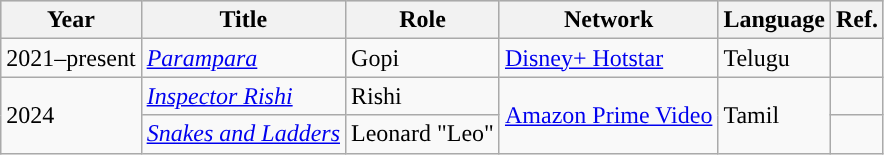<table class="wikitable ">
<tr style="background:#ccc; text-align:center;">
<th>Year</th>
<th>Title</th>
<th>Role</th>
<th>Network</th>
<th>Language</th>
<th>Ref.</th>
</tr>
<tr>
<td>2021–present</td>
<td><em><a href='#'>Parampara</a> </em></td>
<td>Gopi</td>
<td><a href='#'>Disney+ Hotstar</a></td>
<td>Telugu</td>
<td></td>
</tr>
<tr>
<td rowspan="2">2024</td>
<td><em><a href='#'>Inspector Rishi</a></em></td>
<td>Rishi</td>
<td rowspan="2"><a href='#'>Amazon Prime Video</a></td>
<td rowspan="2">Tamil</td>
<td></td>
</tr>
<tr>
<td><a href='#'><em>Snakes and Ladders</em></a></td>
<td>Leonard "Leo"</td>
<td></td>
</tr>
</table>
